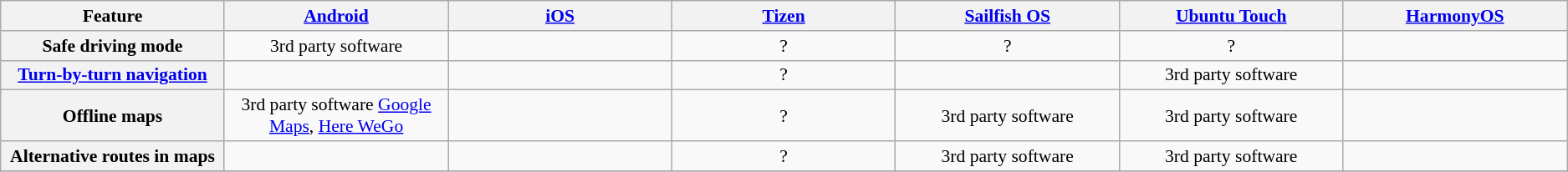<table class="wikitable" style="font-size:90%; text-align: center; width: auto">
<tr>
<th width="10%">Feature</th>
<th width="10%"><a href='#'>Android</a></th>
<th width="10%"><a href='#'>iOS</a></th>
<th width="10%"><a href='#'>Tizen</a></th>
<th width="10%"><a href='#'>Sailfish OS</a></th>
<th width="10%"><a href='#'>Ubuntu Touch</a></th>
<th width="10%"><a href='#'>HarmonyOS</a></th>
</tr>
<tr>
<th>Safe driving mode</th>
<td> 3rd party software</td>
<td></td>
<td>?</td>
<td>?</td>
<td>?</td>
<td></td>
</tr>
<tr>
<th><a href='#'>Turn-by-turn navigation</a></th>
<td></td>
<td></td>
<td>?</td>
<td></td>
<td> 3rd party software</td>
<td></td>
</tr>
<tr>
<th>Offline maps</th>
<td> 3rd party software <a href='#'>Google Maps</a>, <a href='#'>Here WeGo</a></td>
<td></td>
<td>?</td>
<td> 3rd party software</td>
<td> 3rd party software</td>
<td></td>
</tr>
<tr>
<th>Alternative routes in maps</th>
<td></td>
<td></td>
<td>?</td>
<td> 3rd party software</td>
<td> 3rd party software</td>
<td></td>
</tr>
<tr>
</tr>
</table>
